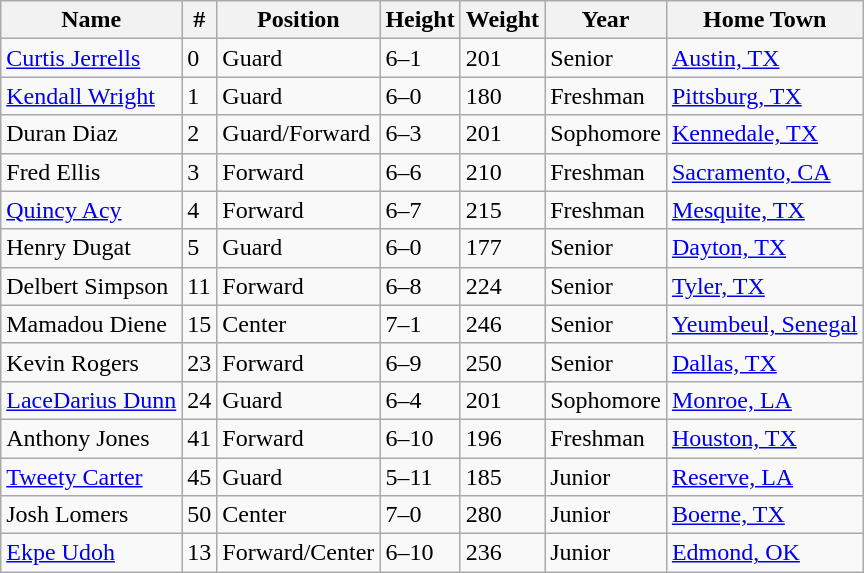<table class="wikitable" style="text-align: left;">
<tr>
<th>Name</th>
<th>#</th>
<th>Position</th>
<th>Height</th>
<th>Weight</th>
<th>Year</th>
<th>Home Town</th>
</tr>
<tr>
<td><a href='#'>Curtis Jerrells</a></td>
<td>0</td>
<td>Guard</td>
<td>6–1</td>
<td>201</td>
<td>Senior</td>
<td><a href='#'>Austin, TX</a></td>
</tr>
<tr>
<td><a href='#'>Kendall Wright</a></td>
<td>1</td>
<td>Guard</td>
<td>6–0</td>
<td>180</td>
<td>Freshman</td>
<td><a href='#'>Pittsburg, TX</a></td>
</tr>
<tr>
<td>Duran Diaz</td>
<td>2</td>
<td>Guard/Forward</td>
<td>6–3</td>
<td>201</td>
<td>Sophomore</td>
<td><a href='#'>Kennedale, TX</a></td>
</tr>
<tr>
<td>Fred Ellis</td>
<td>3</td>
<td>Forward</td>
<td>6–6</td>
<td>210</td>
<td>Freshman</td>
<td><a href='#'>Sacramento, CA</a></td>
</tr>
<tr>
<td><a href='#'>Quincy Acy</a></td>
<td>4</td>
<td>Forward</td>
<td>6–7</td>
<td>215</td>
<td>Freshman</td>
<td><a href='#'>Mesquite, TX</a></td>
</tr>
<tr>
<td>Henry Dugat</td>
<td>5</td>
<td>Guard</td>
<td>6–0</td>
<td>177</td>
<td>Senior</td>
<td><a href='#'>Dayton, TX</a></td>
</tr>
<tr>
<td>Delbert Simpson</td>
<td>11</td>
<td>Forward</td>
<td>6–8</td>
<td>224</td>
<td>Senior</td>
<td><a href='#'>Tyler, TX</a></td>
</tr>
<tr>
<td>Mamadou Diene</td>
<td>15</td>
<td>Center</td>
<td>7–1</td>
<td>246</td>
<td>Senior</td>
<td><a href='#'>Yeumbeul, Senegal</a></td>
</tr>
<tr>
<td>Kevin Rogers</td>
<td>23</td>
<td>Forward</td>
<td>6–9</td>
<td>250</td>
<td>Senior</td>
<td><a href='#'>Dallas, TX</a></td>
</tr>
<tr>
<td><a href='#'>LaceDarius Dunn</a></td>
<td>24</td>
<td>Guard</td>
<td>6–4</td>
<td>201</td>
<td>Sophomore</td>
<td><a href='#'>Monroe, LA</a></td>
</tr>
<tr>
<td>Anthony Jones</td>
<td>41</td>
<td>Forward</td>
<td>6–10</td>
<td>196</td>
<td>Freshman</td>
<td><a href='#'>Houston, TX</a></td>
</tr>
<tr>
<td><a href='#'>Tweety Carter</a></td>
<td>45</td>
<td>Guard</td>
<td>5–11</td>
<td>185</td>
<td>Junior</td>
<td><a href='#'>Reserve, LA</a></td>
</tr>
<tr>
<td>Josh Lomers</td>
<td>50</td>
<td>Center</td>
<td>7–0</td>
<td>280</td>
<td>Junior</td>
<td><a href='#'>Boerne, TX</a></td>
</tr>
<tr>
<td><a href='#'>Ekpe Udoh</a></td>
<td>13</td>
<td>Forward/Center</td>
<td>6–10</td>
<td>236</td>
<td>Junior</td>
<td><a href='#'>Edmond, OK</a></td>
</tr>
</table>
